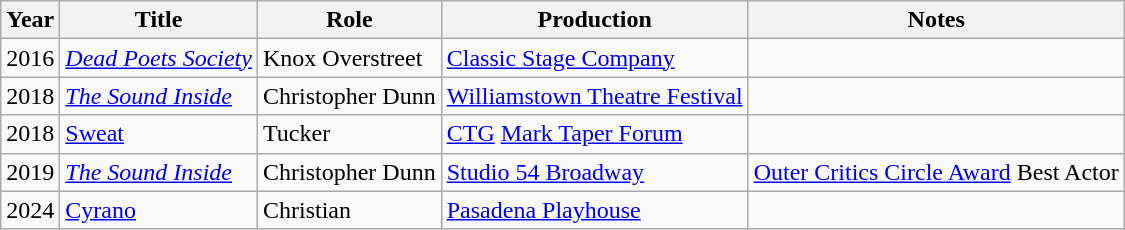<table class="wikitable sortable">
<tr>
<th>Year</th>
<th>Title</th>
<th>Role</th>
<th>Production</th>
<th class="unsortable">Notes</th>
</tr>
<tr>
<td>2016</td>
<td><em><a href='#'>Dead Poets Society</a></em></td>
<td>Knox Overstreet</td>
<td><a href='#'>Classic Stage Company</a></td>
<td></td>
</tr>
<tr>
<td>2018</td>
<td><em><a href='#'>The Sound Inside</a></em></td>
<td>Christopher Dunn</td>
<td><a href='#'>Williamstown Theatre Festival</a></td>
<td></td>
</tr>
<tr>
<td>2018</td>
<td><a href='#'>Sweat</a></td>
<td>Tucker</td>
<td><a href='#'>CTG</a> <a href='#'>Mark Taper Forum</a></td>
<td></td>
</tr>
<tr>
<td>2019</td>
<td><em><a href='#'>The Sound Inside</a></em></td>
<td>Christopher Dunn</td>
<td><a href='#'>Studio 54 Broadway</a></td>
<td><a href='#'>Outer Critics Circle Award</a> Best Actor</td>
</tr>
<tr>
<td>2024</td>
<td><a href='#'>Cyrano</a></td>
<td>Christian</td>
<td><a href='#'>Pasadena Playhouse</a></td>
<td></td>
</tr>
</table>
